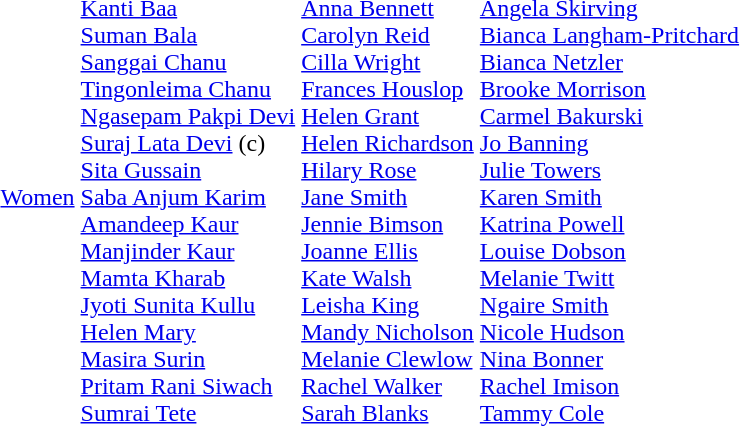<table>
<tr>
<td><a href='#'>Women</a></td>
<td><br><a href='#'>Kanti Baa</a><br><a href='#'>Suman Bala</a><br><a href='#'>Sanggai Chanu</a><br><a href='#'>Tingonleima Chanu</a><br><a href='#'>Ngasepam Pakpi Devi</a><br><a href='#'>Suraj Lata Devi</a> (c)<br><a href='#'>Sita Gussain</a><br><a href='#'>Saba Anjum Karim</a><br><a href='#'>Amandeep Kaur</a><br><a href='#'>Manjinder Kaur</a><br><a href='#'>Mamta Kharab</a><br><a href='#'>Jyoti Sunita Kullu</a><br><a href='#'>Helen Mary</a><br><a href='#'>Masira Surin</a><br><a href='#'>Pritam Rani Siwach</a><br><a href='#'>Sumrai Tete</a></td>
<td><br><a href='#'>Anna Bennett</a><br><a href='#'>Carolyn Reid</a><br><a href='#'>Cilla Wright</a><br><a href='#'>Frances Houslop</a><br><a href='#'>Helen Grant</a><br><a href='#'>Helen Richardson</a><br><a href='#'>Hilary Rose</a><br><a href='#'>Jane Smith</a><br><a href='#'>Jennie Bimson</a><br><a href='#'>Joanne Ellis</a><br><a href='#'>Kate Walsh</a><br><a href='#'>Leisha King</a><br><a href='#'>Mandy Nicholson</a><br><a href='#'>Melanie Clewlow</a><br><a href='#'>Rachel Walker</a><br><a href='#'>Sarah Blanks</a></td>
<td><br><a href='#'>Angela Skirving</a><br><a href='#'>Bianca Langham-Pritchard</a><br><a href='#'>Bianca Netzler</a><br><a href='#'>Brooke Morrison</a><br><a href='#'>Carmel Bakurski</a><br><a href='#'>Jo Banning</a><br><a href='#'>Julie Towers</a><br><a href='#'>Karen Smith</a><br><a href='#'>Katrina Powell</a><br><a href='#'>Louise Dobson</a><br><a href='#'>Melanie Twitt</a><br><a href='#'>Ngaire Smith</a><br><a href='#'>Nicole Hudson</a><br><a href='#'>Nina Bonner</a><br><a href='#'>Rachel Imison</a><br><a href='#'>Tammy Cole</a><br></td>
</tr>
</table>
